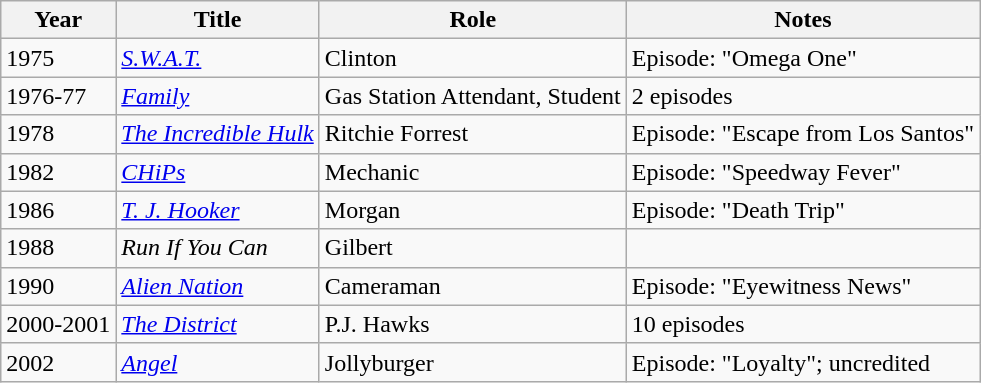<table class="wikitable sortable plainrowheaders">
<tr>
<th>Year</th>
<th>Title</th>
<th>Role</th>
<th>Notes</th>
</tr>
<tr>
<td>1975</td>
<td><em><a href='#'>S.W.A.T.</a></em></td>
<td>Clinton</td>
<td>Episode: "Omega One"</td>
</tr>
<tr>
<td>1976-77</td>
<td><em><a href='#'>Family</a></em></td>
<td>Gas Station Attendant, Student</td>
<td>2 episodes</td>
</tr>
<tr>
<td>1978</td>
<td><em><a href='#'>The Incredible Hulk</a></em></td>
<td>Ritchie Forrest</td>
<td>Episode: "Escape from Los Santos"</td>
</tr>
<tr>
<td>1982</td>
<td><em><a href='#'>CHiPs</a></em></td>
<td>Mechanic</td>
<td>Episode: "Speedway Fever"</td>
</tr>
<tr>
<td>1986</td>
<td><em><a href='#'>T. J. Hooker</a></em></td>
<td>Morgan</td>
<td>Episode: "Death Trip"</td>
</tr>
<tr>
<td>1988</td>
<td><em>Run If You Can</em></td>
<td>Gilbert</td>
<td></td>
</tr>
<tr>
<td>1990</td>
<td><em><a href='#'>Alien Nation</a></em></td>
<td>Cameraman</td>
<td>Episode: "Eyewitness News"</td>
</tr>
<tr>
<td>2000-2001</td>
<td><em><a href='#'>The District</a></em></td>
<td>P.J. Hawks</td>
<td>10 episodes</td>
</tr>
<tr>
<td>2002</td>
<td><em><a href='#'>Angel</a></em></td>
<td>Jollyburger</td>
<td>Episode: "Loyalty"; uncredited</td>
</tr>
</table>
